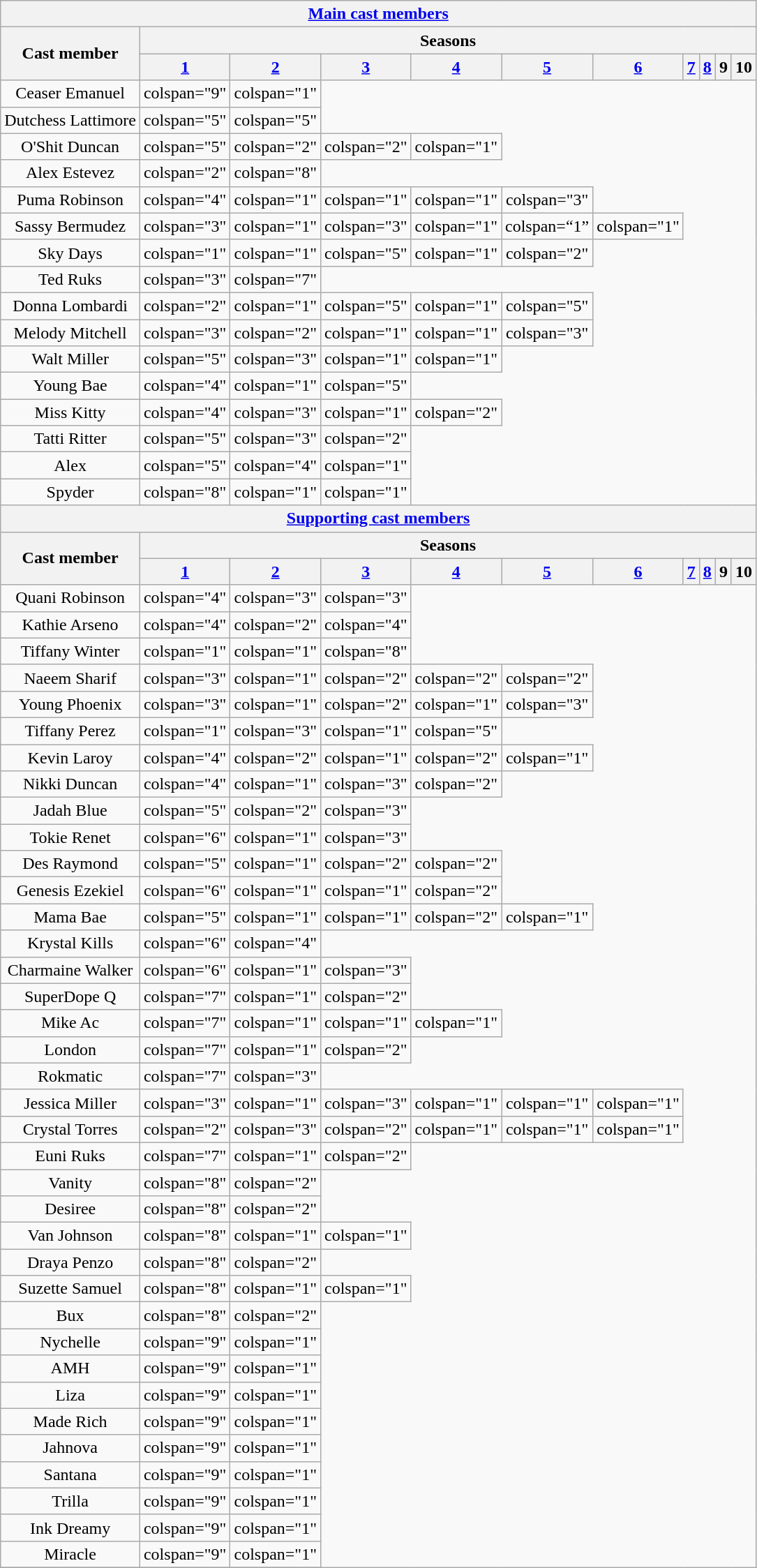<table class="wikitable plainrowheaders" style="text-align:center;">
<tr>
<th colspan=11><a href='#'>Main cast members</a></th>
</tr>
<tr>
<th rowspan="2" scope="col">Cast member</th>
<th scope="col" colspan="10">Seasons</th>
</tr>
<tr>
<th scope="col"><a href='#'>1</a></th>
<th scope="col"><a href='#'>2</a></th>
<th scope="col"><a href='#'>3</a></th>
<th scope="col"><a href='#'>4</a></th>
<th scope="col"><a href='#'>5</a></th>
<th scope="col"><a href='#'>6</a></th>
<th scope="col"><a href='#'>7</a></th>
<th scope="col"><a href='#'>8</a></th>
<th scope="col">9</th>
<th scope="col">10</th>
</tr>
<tr>
<td scope="row">Ceaser Emanuel</td>
<td>colspan="9" </td>
<td>colspan="1" </td>
</tr>
<tr>
<td scope="row">Dutchess Lattimore</td>
<td>colspan="5" </td>
<td>colspan="5" </td>
</tr>
<tr>
<td scope="row">O'Shit Duncan</td>
<td>colspan="5" </td>
<td>colspan="2" </td>
<td>colspan="2" </td>
<td>colspan="1" </td>
</tr>
<tr>
<td scope="row">Alex Estevez</td>
<td>colspan="2" </td>
<td>colspan="8" </td>
</tr>
<tr>
<td scope="row">Puma Robinson</td>
<td>colspan="4" </td>
<td>colspan="1" </td>
<td>colspan="1" </td>
<td>colspan="1" </td>
<td>colspan="3" </td>
</tr>
<tr>
<td scope="row">Sassy Bermudez</td>
<td>colspan="3" </td>
<td>colspan="1" </td>
<td>colspan="3" </td>
<td>colspan="1" </td>
<td>colspan=“1” </td>
<td>colspan="1" </td>
</tr>
<tr>
<td scope="row">Sky Days</td>
<td>colspan="1" </td>
<td>colspan="1" </td>
<td>colspan="5" </td>
<td>colspan="1" </td>
<td>colspan="2" </td>
</tr>
<tr>
<td scope="row">Ted Ruks</td>
<td>colspan="3" </td>
<td>colspan="7" </td>
</tr>
<tr>
<td scope="row">Donna Lombardi</td>
<td>colspan="2" </td>
<td>colspan="1" </td>
<td>colspan="5" </td>
<td>colspan="1" </td>
<td>colspan="5" </td>
</tr>
<tr>
<td scope="row">Melody Mitchell</td>
<td>colspan="3" </td>
<td>colspan="2" </td>
<td>colspan="1" </td>
<td>colspan="1" </td>
<td>colspan="3" </td>
</tr>
<tr>
<td scope="row">Walt Miller</td>
<td>colspan="5" </td>
<td>colspan="3" </td>
<td>colspan="1" </td>
<td>colspan="1" </td>
</tr>
<tr>
<td scope="row">Young Bae</td>
<td>colspan="4" </td>
<td>colspan="1" </td>
<td>colspan="5" </td>
</tr>
<tr>
<td scope="row">Miss Kitty</td>
<td>colspan="4" </td>
<td>colspan="3" </td>
<td>colspan="1" </td>
<td>colspan="2" </td>
</tr>
<tr>
<td scope="row">Tatti Ritter</td>
<td>colspan="5" </td>
<td>colspan="3" </td>
<td>colspan="2" </td>
</tr>
<tr>
<td scope="row">Alex</td>
<td>colspan="5" </td>
<td>colspan="4" </td>
<td>colspan="1" </td>
</tr>
<tr>
<td scope="row">Spyder</td>
<td>colspan="8" </td>
<td>colspan="1" </td>
<td>colspan="1" </td>
</tr>
<tr>
<th colspan= 11><a href='#'>Supporting cast members</a></th>
</tr>
<tr>
<th rowspan="2" scope="col">Cast member</th>
<th scope="col" colspan="10">Seasons</th>
</tr>
<tr>
<th scope="col"><a href='#'>1</a></th>
<th scope="col"><a href='#'>2</a></th>
<th scope="col"><a href='#'>3</a></th>
<th scope="col"><a href='#'>4</a></th>
<th scope="col"><a href='#'>5</a></th>
<th scope="col"><a href='#'>6</a></th>
<th scope="col"><a href='#'>7</a></th>
<th scope="col"><a href='#'>8</a></th>
<th scope="col">9</th>
<th scope="col">10</th>
</tr>
<tr>
<td scope="row">Quani Robinson</td>
<td>colspan="4" </td>
<td>colspan="3" </td>
<td>colspan="3" </td>
</tr>
<tr>
<td scope="row">Kathie Arseno</td>
<td>colspan="4" </td>
<td>colspan="2" </td>
<td>colspan="4" </td>
</tr>
<tr>
<td scope="row">Tiffany Winter</td>
<td>colspan="1" </td>
<td>colspan="1" </td>
<td>colspan="8" </td>
</tr>
<tr>
<td scope="row">Naeem Sharif</td>
<td>colspan="3" </td>
<td>colspan="1" </td>
<td>colspan="2" </td>
<td>colspan="2" </td>
<td>colspan="2" </td>
</tr>
<tr>
<td scope="row">Young Phoenix</td>
<td>colspan="3" </td>
<td>colspan="1" </td>
<td>colspan="2" </td>
<td>colspan="1" </td>
<td>colspan="3" </td>
</tr>
<tr>
<td scope="row">Tiffany Perez</td>
<td>colspan="1" </td>
<td>colspan="3" </td>
<td>colspan="1" </td>
<td>colspan="5" </td>
</tr>
<tr>
<td scope="row">Kevin Laroy</td>
<td>colspan="4" </td>
<td>colspan="2" </td>
<td>colspan="1" </td>
<td>colspan="2" </td>
<td>colspan="1" </td>
</tr>
<tr>
<td scope="row">Nikki Duncan</td>
<td>colspan="4" </td>
<td>colspan="1" </td>
<td>colspan="3" </td>
<td>colspan="2" </td>
</tr>
<tr>
<td scope="row">Jadah Blue</td>
<td>colspan="5" </td>
<td>colspan="2" </td>
<td>colspan="3" </td>
</tr>
<tr>
<td scope="row">Tokie Renet</td>
<td>colspan="6" </td>
<td>colspan="1" </td>
<td>colspan="3" </td>
</tr>
<tr>
<td scope="row">Des Raymond</td>
<td>colspan="5" </td>
<td>colspan="1" </td>
<td>colspan="2" </td>
<td>colspan="2" </td>
</tr>
<tr>
<td scope="row">Genesis Ezekiel</td>
<td>colspan="6" </td>
<td>colspan="1" </td>
<td>colspan="1" </td>
<td>colspan="2" </td>
</tr>
<tr>
<td scope="row">Mama Bae</td>
<td>colspan="5" </td>
<td>colspan="1" </td>
<td>colspan="1" </td>
<td>colspan="2" </td>
<td>colspan="1" </td>
</tr>
<tr>
<td scope="row">Krystal Kills</td>
<td>colspan="6" </td>
<td>colspan="4" </td>
</tr>
<tr>
<td scope="row">Charmaine Walker</td>
<td>colspan="6" </td>
<td>colspan="1" </td>
<td>colspan="3" </td>
</tr>
<tr>
<td scope="row">SuperDope Q</td>
<td>colspan="7" </td>
<td>colspan="1" </td>
<td>colspan="2" </td>
</tr>
<tr>
<td scope="row">Mike Ac</td>
<td>colspan="7" </td>
<td>colspan="1" </td>
<td>colspan="1" </td>
<td>colspan="1" </td>
</tr>
<tr>
<td scope="row">London</td>
<td>colspan="7" </td>
<td>colspan="1" </td>
<td>colspan="2" </td>
</tr>
<tr>
<td scope="row">Rokmatic</td>
<td>colspan="7" </td>
<td>colspan="3" </td>
</tr>
<tr>
<td scope="row">Jessica Miller</td>
<td>colspan="3" </td>
<td>colspan="1" </td>
<td>colspan="3" </td>
<td>colspan="1" </td>
<td>colspan="1" </td>
<td>colspan="1" </td>
</tr>
<tr>
<td scope="row">Crystal Torres</td>
<td>colspan="2" </td>
<td>colspan="3" </td>
<td>colspan="2" </td>
<td>colspan="1" </td>
<td>colspan="1" </td>
<td>colspan="1" </td>
</tr>
<tr>
<td scope="row">Euni Ruks</td>
<td>colspan="7" </td>
<td>colspan="1" </td>
<td>colspan="2" </td>
</tr>
<tr>
<td scope="row">Vanity</td>
<td>colspan="8" </td>
<td>colspan="2" </td>
</tr>
<tr>
<td scope="row">Desiree</td>
<td>colspan="8" </td>
<td>colspan="2" </td>
</tr>
<tr>
<td scope="row">Van Johnson</td>
<td>colspan="8" </td>
<td>colspan="1" </td>
<td>colspan="1" </td>
</tr>
<tr>
<td scope="row">Draya Penzo</td>
<td>colspan="8" </td>
<td>colspan="2" </td>
</tr>
<tr>
<td scope="row">Suzette Samuel</td>
<td>colspan="8" </td>
<td>colspan="1" </td>
<td>colspan="1" </td>
</tr>
<tr>
<td scope="row">Bux</td>
<td>colspan="8" </td>
<td>colspan="2" </td>
</tr>
<tr>
<td scope="row">Nychelle</td>
<td>colspan="9" </td>
<td>colspan="1" </td>
</tr>
<tr>
<td scope="row">AMH</td>
<td>colspan="9" </td>
<td>colspan="1" </td>
</tr>
<tr>
<td scope="row">Liza</td>
<td>colspan="9" </td>
<td>colspan="1" </td>
</tr>
<tr>
<td scope="row">Made Rich</td>
<td>colspan="9" </td>
<td>colspan="1" </td>
</tr>
<tr>
<td scope="row">Jahnova</td>
<td>colspan="9" </td>
<td>colspan="1" </td>
</tr>
<tr>
<td scope="row">Santana</td>
<td>colspan="9" </td>
<td>colspan="1" </td>
</tr>
<tr>
<td scope="row">Trilla</td>
<td>colspan="9" </td>
<td>colspan="1" </td>
</tr>
<tr>
<td scope="row">Ink Dreamy</td>
<td>colspan="9" </td>
<td>colspan="1" </td>
</tr>
<tr>
<td scope="row">Miracle</td>
<td>colspan="9" </td>
<td>colspan="1" </td>
</tr>
<tr>
</tr>
</table>
